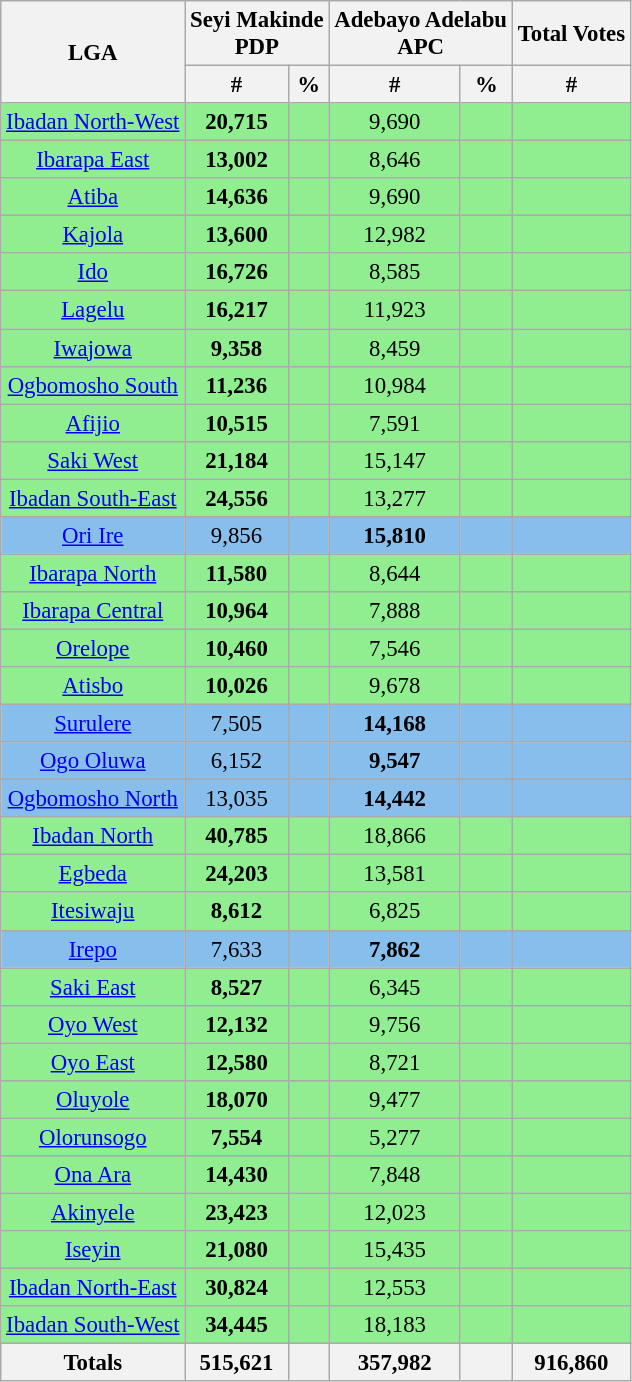<table class="wikitable sortable" style=" font-size: 95%">
<tr>
<th rowspan="2">LGA</th>
<th colspan="2">Seyi Makinde<br>PDP</th>
<th colspan="2">Adebayo Adelabu<br>APC</th>
<th>Total Votes</th>
</tr>
<tr>
<th>#</th>
<th>%</th>
<th>#</th>
<th>%</th>
<th>#</th>
</tr>
<tr>
<td bgcolor=#90EE90 align="center"><a href='#'>Ibadan North-West</a></td>
<td bgcolor=#90EE90 align="center"><strong>20,715</strong></td>
<td bgcolor=#90EE90 align="center"></td>
<td bgcolor=#90EE90 align="center">9,690</td>
<td bgcolor=#90EE90 align="center"></td>
<td bgcolor=#90EE90 align="center"></td>
</tr>
<tr>
<td bgcolor=#90EE90 align="center"><a href='#'>Ibarapa East</a></td>
<td bgcolor=#90EE90 align="center"><strong>13,002</strong></td>
<td bgcolor=#90EE90 align="center"></td>
<td bgcolor=#90EE90 align="center">8,646</td>
<td bgcolor=#90EE90 align="center"></td>
<td bgcolor=#90EE90 align="center"></td>
</tr>
<tr>
<td bgcolor=#90EE90 align="center"><a href='#'>Atiba</a></td>
<td bgcolor=#90EE90 align="center"><strong>14,636</strong></td>
<td bgcolor=#90EE90 align="center"></td>
<td bgcolor=#90EE90 align="center">9,690</td>
<td bgcolor=#90EE90 align="center"></td>
<td bgcolor=#90EE90 align="center"></td>
</tr>
<tr>
<td bgcolor=#90EE90 align="center"><a href='#'>Kajola</a></td>
<td bgcolor=#90EE90 align="center"><strong>13,600</strong></td>
<td bgcolor=#90EE90 align="center"></td>
<td bgcolor=#90EE90 align="center">12,982</td>
<td bgcolor=#90EE90 align="center"></td>
<td bgcolor=#90EE90 align="center"></td>
</tr>
<tr>
<td bgcolor=#90EE90 align="center"><a href='#'>Ido</a></td>
<td bgcolor=#90EE90 align="center"><strong>16,726</strong></td>
<td bgcolor=#90EE90 align="center"></td>
<td bgcolor=#90EE90 align="center">8,585</td>
<td bgcolor=#90EE90 align="center"></td>
<td bgcolor=#90EE90 align="center"></td>
</tr>
<tr>
<td bgcolor=#90EE90 align="center"><a href='#'>Lagelu</a></td>
<td bgcolor=#90EE90 align="center"><strong>16,217</strong></td>
<td bgcolor=#90EE90 align="center"></td>
<td bgcolor=#90EE90 align="center">11,923</td>
<td bgcolor=#90EE90 align="center"></td>
<td bgcolor=#90EE90 align="center"></td>
</tr>
<tr>
<td bgcolor=#90EE90 align="center"><a href='#'>Iwajowa</a></td>
<td bgcolor=#90EE90 align="center"><strong>9,358</strong></td>
<td bgcolor=#90EE90 align="center"></td>
<td bgcolor=#90EE90 align="center">8,459</td>
<td bgcolor=#90EE90 align="center"></td>
<td bgcolor=#90EE90 align="center"></td>
</tr>
<tr>
<td bgcolor=#90EE90 align="center"><a href='#'>Ogbomosho South</a></td>
<td bgcolor=#90EE90 align="center"><strong>11,236</strong></td>
<td bgcolor=#90EE90 align="center"></td>
<td bgcolor=#90EE90 align="center">10,984</td>
<td bgcolor=#90EE90 align="center"></td>
<td bgcolor=#90EE90 align="center"></td>
</tr>
<tr>
<td bgcolor=#90EE90 align="center"><a href='#'>Afijio</a></td>
<td bgcolor=#90EE90 align="center"><strong>10,515</strong></td>
<td bgcolor=#90EE90 align="center"></td>
<td bgcolor=#90EE90 align="center">7,591</td>
<td bgcolor=#90EE90 align="center"></td>
<td bgcolor=#90EE90 align="center"></td>
</tr>
<tr>
<td bgcolor=#90EE90 align="center"><a href='#'>Saki West</a></td>
<td bgcolor=#90EE90 align="center"><strong>21,184</strong></td>
<td bgcolor=#90EE90 align="center"></td>
<td bgcolor=#90EE90 align="center">15,147</td>
<td bgcolor=#90EE90 align="center"></td>
<td bgcolor=#90EE90 align="center"></td>
</tr>
<tr>
<td bgcolor=#90EE90 align="center"><a href='#'>Ibadan South-East</a></td>
<td bgcolor=#90EE90 align="center"><strong>24,556</strong></td>
<td bgcolor=#90EE90 align="center"></td>
<td bgcolor=#90EE90 align="center">13,277</td>
<td bgcolor=#90EE90 align="center"></td>
<td bgcolor=#90EE90 align="center"></td>
</tr>
<tr>
<td bgcolor=#87BEEB align="center"><a href='#'>Ori Ire</a></td>
<td bgcolor=#87BEEB align="center">9,856</td>
<td bgcolor=#87BEEB align="center"></td>
<td bgcolor=#87BEEB align="center"><strong>15,810</strong></td>
<td bgcolor=#87BEEB align="center"></td>
<td bgcolor=#87BEEB align="center"></td>
</tr>
<tr>
<td bgcolor=#90EE90 align="center"><a href='#'>Ibarapa North</a></td>
<td bgcolor=#90EE90 align="center"><strong>11,580</strong></td>
<td bgcolor=#90EE90 align="center"></td>
<td bgcolor=#90EE90 align="center">8,644</td>
<td bgcolor=#90EE90 align="center"></td>
<td bgcolor=#90EE90 align="center"></td>
</tr>
<tr>
<td bgcolor=#90EE90 align="center"><a href='#'>Ibarapa Central</a></td>
<td bgcolor=#90EE90 align="center"><strong>10,964</strong></td>
<td bgcolor=#90EE90 align="center"></td>
<td bgcolor=#90EE90 align="center">7,888</td>
<td bgcolor=#90EE90 align="center"></td>
<td bgcolor=#90EE90 align="center"></td>
</tr>
<tr>
<td bgcolor=#90EE90 align="center"><a href='#'>Orelope</a></td>
<td bgcolor=#90EE90 align="center"><strong>10,460</strong></td>
<td bgcolor=#90EE90 align="center"></td>
<td bgcolor=#90EE90 align="center">7,546</td>
<td bgcolor=#90EE90 align="center"></td>
<td bgcolor=#90EE90 align="center"></td>
</tr>
<tr>
<td bgcolor=#90EE90 align="center"><a href='#'>Atisbo</a></td>
<td bgcolor=#90EE90 align="center"><strong>10,026</strong></td>
<td bgcolor=#90EE90 align="center"></td>
<td bgcolor=#90EE90 align="center">9,678</td>
<td bgcolor=#90EE90 align="center"></td>
<td bgcolor=#90EE90 align="center"></td>
</tr>
<tr>
<td bgcolor=#87BEEB align="center"><a href='#'>Surulere</a></td>
<td bgcolor=#87BEEB align="center">7,505</td>
<td bgcolor=#87BEEB align="center"></td>
<td bgcolor=#87BEEB align="center"><strong>14,168</strong></td>
<td bgcolor=#87BEEB align="center"></td>
<td bgcolor=#87BEEB align="center"></td>
</tr>
<tr>
<td bgcolor=#87BEEB align="center"><a href='#'>Ogo Oluwa</a></td>
<td bgcolor=#87BEEB align="center">6,152</td>
<td bgcolor=#87BEEB align="center"></td>
<td bgcolor=#87BEEB align="center"><strong>9,547</strong></td>
<td bgcolor=#87BEEB align="center"></td>
<td bgcolor=#87BEEB align="center"></td>
</tr>
<tr>
<td bgcolor=#87BEEB align="center"><a href='#'>Ogbomosho North</a></td>
<td bgcolor=#87BEEB align="center">13,035</td>
<td bgcolor=#87BEEB align="center"></td>
<td bgcolor=#87BEEB align="center"><strong>14,442</strong></td>
<td bgcolor=#87BEEB align="center"></td>
<td bgcolor=#87BEEB align="center"></td>
</tr>
<tr>
<td bgcolor=#90EE90 align="center"><a href='#'>Ibadan North</a></td>
<td bgcolor=#90EE90 align="center"><strong>40,785</strong></td>
<td bgcolor=#90EE90 align="center"></td>
<td bgcolor=#90EE90 align="center">18,866</td>
<td bgcolor=#90EE90 align="center"></td>
<td bgcolor=#90EE90 align="center"></td>
</tr>
<tr>
<td bgcolor=#90EE90 align="center"><a href='#'>Egbeda</a></td>
<td bgcolor=#90EE90 align="center"><strong>24,203</strong></td>
<td bgcolor=#90EE90 align="center"></td>
<td bgcolor=#90EE90 align="center">13,581</td>
<td bgcolor=#90EE90 align="center"></td>
<td bgcolor=#90EE90 align="center"></td>
</tr>
<tr>
<td bgcolor=#90EE90 align="center"><a href='#'>Itesiwaju</a></td>
<td bgcolor=#90EE90 align="center"><strong>8,612</strong></td>
<td bgcolor=#90EE90 align="center"></td>
<td bgcolor=#90EE90 align="center">6,825</td>
<td bgcolor=#90EE90 align="center"></td>
<td bgcolor=#90EE90 align="center"></td>
</tr>
<tr>
<td bgcolor=#87BEEB align="center"><a href='#'>Irepo</a></td>
<td bgcolor=#87BEEB align="center">7,633</td>
<td bgcolor=#87BEEB align="center"></td>
<td bgcolor=#87BEEB align="center"><strong>7,862</strong></td>
<td bgcolor=#87BEEB align="center"></td>
<td bgcolor=#87BEEB align="center"></td>
</tr>
<tr>
<td bgcolor=#90EE90 align="center"><a href='#'>Saki East</a></td>
<td bgcolor=#90EE90 align="center"><strong>8,527</strong></td>
<td bgcolor=#90EE90 align="center"></td>
<td bgcolor=#90EE90 align="center">6,345</td>
<td bgcolor=#90EE90 align="center"></td>
<td bgcolor=#90EE90 align="center"></td>
</tr>
<tr>
<td bgcolor=#90EE90 align="center"><a href='#'>Oyo West</a></td>
<td bgcolor=#90EE90 align="center"><strong>12,132</strong></td>
<td bgcolor=#90EE90 align="center"></td>
<td bgcolor=#90EE90 align="center">9,756</td>
<td bgcolor=#90EE90 align="center"></td>
<td bgcolor=#90EE90 align="center"></td>
</tr>
<tr>
<td bgcolor=#90EE90 align="center"><a href='#'>Oyo East</a></td>
<td bgcolor=#90EE90 align="center"><strong>12,580</strong></td>
<td bgcolor=#90EE90 align="center"></td>
<td bgcolor=#90EE90 align="center">8,721</td>
<td bgcolor=#90EE90 align="center"></td>
<td bgcolor=#90EE90 align="center"></td>
</tr>
<tr>
<td bgcolor=#90EE90 align="center"><a href='#'>Oluyole</a></td>
<td bgcolor=#90EE90 align="center"><strong>18,070</strong></td>
<td bgcolor=#90EE90 align="center"></td>
<td bgcolor=#90EE90 align="center">9,477</td>
<td bgcolor=#90EE90 align="center"></td>
<td bgcolor=#90EE90 align="center"></td>
</tr>
<tr>
<td bgcolor=#90EE90 align="center"><a href='#'>Olorunsogo</a></td>
<td bgcolor=#90EE90 align="center"><strong>7,554</strong></td>
<td bgcolor=#90EE90 align="center"></td>
<td bgcolor=#90EE90 align="center">5,277</td>
<td bgcolor=#90EE90 align="center"></td>
<td bgcolor=#90EE90 align="center"></td>
</tr>
<tr>
<td bgcolor=#90EE90 align="center"><a href='#'>Ona Ara</a></td>
<td bgcolor=#90EE90 align="center"><strong>14,430</strong></td>
<td bgcolor=#90EE90 align="center"></td>
<td bgcolor=#90EE90 align="center">7,848</td>
<td bgcolor=#90EE90 align="center"></td>
<td bgcolor=#90EE90 align="center"></td>
</tr>
<tr>
<td bgcolor=#90EE90 align="center"><a href='#'>Akinyele</a></td>
<td bgcolor=#90EE90 align="center"><strong>23,423</strong></td>
<td bgcolor=#90EE90 align="center"></td>
<td bgcolor=#90EE90 align="center">12,023</td>
<td bgcolor=#90EE90 align="center"></td>
<td bgcolor=#90EE90 align="center"></td>
</tr>
<tr>
<td bgcolor=#90EE90 align="center"><a href='#'>Iseyin</a></td>
<td bgcolor=#90EE90 align="center"><strong>21,080</strong></td>
<td bgcolor=#90EE90 align="center"></td>
<td bgcolor=#90EE90 align="center">15,435</td>
<td bgcolor=#90EE90 align="center"></td>
<td bgcolor=#90EE90 align="center"></td>
</tr>
<tr>
<td bgcolor=#90EE90 align="center"><a href='#'>Ibadan North-East</a></td>
<td bgcolor=#90EE90 align="center"><strong>30,824</strong></td>
<td bgcolor=#90EE90 align="center"></td>
<td bgcolor=#90EE90 align="center">12,553</td>
<td bgcolor=#90EE90 align="center"></td>
<td bgcolor=#90EE90 align="center"></td>
</tr>
<tr>
<td bgcolor=#90EE90 align="center"><a href='#'>Ibadan South-West</a></td>
<td bgcolor=#90EE90 align="center"><strong>34,445</strong></td>
<td bgcolor=#90EE90 align="center"></td>
<td bgcolor=#90EE90 align="center">18,183</td>
<td bgcolor=#90EE90 align="center"></td>
<td bgcolor=#90EE90 align="center"></td>
</tr>
<tr>
<th>Totals</th>
<th><strong>515,621</strong></th>
<th></th>
<th><strong>357,982</strong></th>
<th></th>
<th>916,860</th>
</tr>
</table>
